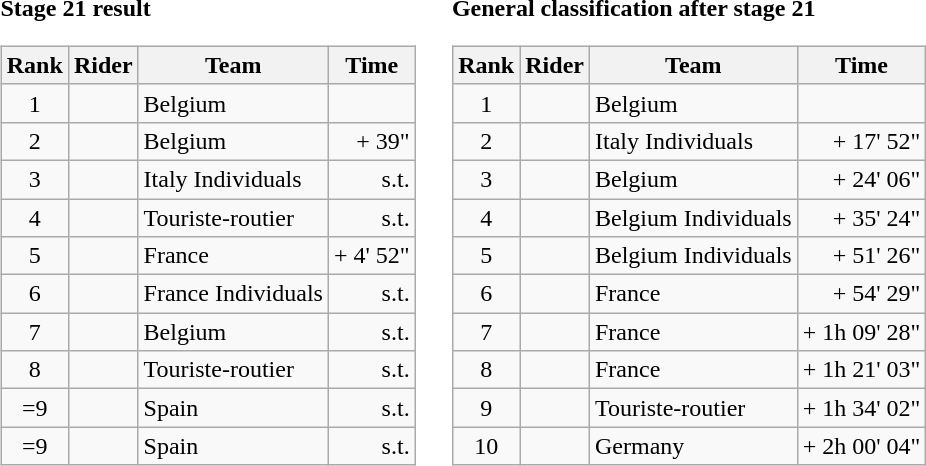<table>
<tr>
<td><strong>Stage 21 result</strong><br><table class="wikitable">
<tr>
<th scope="col">Rank</th>
<th scope="col">Rider</th>
<th scope="col">Team</th>
<th scope="col">Time</th>
</tr>
<tr>
<td style="text-align:center;">1</td>
<td></td>
<td>Belgium</td>
<td style="text-align:right;"></td>
</tr>
<tr>
<td style="text-align:center;">2</td>
<td></td>
<td>Belgium</td>
<td style="text-align:right;">+ 39"</td>
</tr>
<tr>
<td style="text-align:center;">3</td>
<td></td>
<td>Italy Individuals</td>
<td style="text-align:right;">s.t.</td>
</tr>
<tr>
<td style="text-align:center;">4</td>
<td></td>
<td>Touriste-routier</td>
<td style="text-align:right;">s.t.</td>
</tr>
<tr>
<td style="text-align:center;">5</td>
<td></td>
<td>France</td>
<td style="text-align:right;">+ 4' 52"</td>
</tr>
<tr>
<td style="text-align:center;">6</td>
<td></td>
<td>France Individuals</td>
<td style="text-align:right;">s.t.</td>
</tr>
<tr>
<td style="text-align:center;">7</td>
<td></td>
<td>Belgium</td>
<td style="text-align:right;">s.t.</td>
</tr>
<tr>
<td style="text-align:center;">8</td>
<td></td>
<td>Touriste-routier</td>
<td style="text-align:right;">s.t.</td>
</tr>
<tr>
<td style="text-align:center;">=9</td>
<td></td>
<td>Spain</td>
<td style="text-align:right;">s.t.</td>
</tr>
<tr>
<td style="text-align:center;">=9</td>
<td></td>
<td>Spain</td>
<td style="text-align:right;">s.t.</td>
</tr>
</table>
</td>
<td></td>
<td><strong>General classification after stage 21</strong><br><table class="wikitable">
<tr>
<th scope="col">Rank</th>
<th scope="col">Rider</th>
<th scope="col">Team</th>
<th scope="col">Time</th>
</tr>
<tr>
<td style="text-align:center;">1</td>
<td></td>
<td>Belgium</td>
<td style="text-align:right;"></td>
</tr>
<tr>
<td style="text-align:center;">2</td>
<td></td>
<td>Italy Individuals</td>
<td style="text-align:right;">+ 17' 52"</td>
</tr>
<tr>
<td style="text-align:center;">3</td>
<td></td>
<td>Belgium</td>
<td style="text-align:right;">+ 24' 06"</td>
</tr>
<tr>
<td style="text-align:center;">4</td>
<td></td>
<td>Belgium Individuals</td>
<td style="text-align:right;">+ 35' 24"</td>
</tr>
<tr>
<td style="text-align:center;">5</td>
<td></td>
<td>Belgium Individuals</td>
<td style="text-align:right;">+ 51' 26"</td>
</tr>
<tr>
<td style="text-align:center;">6</td>
<td></td>
<td>France</td>
<td style="text-align:right;">+ 54' 29"</td>
</tr>
<tr>
<td style="text-align:center;">7</td>
<td></td>
<td>France</td>
<td style="text-align:right;">+ 1h 09' 28"</td>
</tr>
<tr>
<td style="text-align:center;">8</td>
<td></td>
<td>France</td>
<td style="text-align:right;">+ 1h 21' 03"</td>
</tr>
<tr>
<td style="text-align:center;">9</td>
<td></td>
<td>Touriste-routier</td>
<td style="text-align:right;">+ 1h 34' 02"</td>
</tr>
<tr>
<td style="text-align:center;">10</td>
<td></td>
<td>Germany</td>
<td style="text-align:right;">+ 2h 00' 04"</td>
</tr>
</table>
</td>
</tr>
</table>
